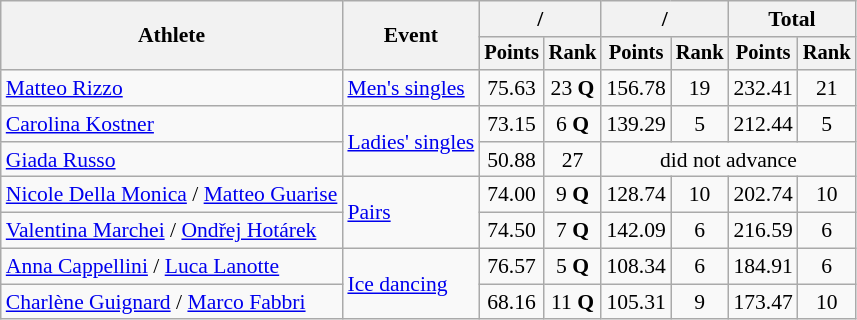<table class="wikitable" style="font-size:90%">
<tr>
<th rowspan="2">Athlete</th>
<th rowspan="2">Event</th>
<th colspan="2">/</th>
<th colspan="2">/</th>
<th colspan="2">Total</th>
</tr>
<tr style="font-size:95%">
<th>Points</th>
<th>Rank</th>
<th>Points</th>
<th>Rank</th>
<th>Points</th>
<th>Rank</th>
</tr>
<tr align=center>
<td align=left><a href='#'>Matteo Rizzo</a></td>
<td align=left><a href='#'>Men's singles</a></td>
<td>75.63</td>
<td>23 <strong>Q</strong></td>
<td>156.78</td>
<td>19</td>
<td>232.41</td>
<td>21</td>
</tr>
<tr align=center>
<td align=left><a href='#'>Carolina Kostner</a></td>
<td align=left rowspan=2><a href='#'>Ladies' singles</a></td>
<td>73.15</td>
<td>6 <strong>Q</strong></td>
<td>139.29</td>
<td>5</td>
<td>212.44</td>
<td>5</td>
</tr>
<tr align=center>
<td align=left><a href='#'>Giada Russo</a></td>
<td>50.88</td>
<td>27</td>
<td colspan=4>did not advance</td>
</tr>
<tr align="center">
<td align="left"><a href='#'>Nicole Della Monica</a> / <a href='#'>Matteo Guarise</a></td>
<td align="left" rowspan=2><a href='#'>Pairs</a></td>
<td>74.00</td>
<td>9 <strong>Q</strong></td>
<td>128.74</td>
<td>10</td>
<td>202.74</td>
<td>10</td>
</tr>
<tr align=center>
<td align=left><a href='#'>Valentina Marchei</a> / <a href='#'>Ondřej Hotárek</a></td>
<td>74.50</td>
<td>7 <strong>Q</strong></td>
<td>142.09</td>
<td>6</td>
<td>216.59</td>
<td>6</td>
</tr>
<tr align=center>
<td align=left><a href='#'>Anna Cappellini</a> / <a href='#'>Luca Lanotte</a></td>
<td align=left rowspan=2><a href='#'>Ice dancing</a></td>
<td>76.57</td>
<td>5 <strong>Q</strong></td>
<td>108.34</td>
<td>6</td>
<td>184.91</td>
<td>6</td>
</tr>
<tr align=center>
<td align=left><a href='#'>Charlène Guignard</a> / <a href='#'>Marco Fabbri</a></td>
<td>68.16</td>
<td>11 <strong>Q</strong></td>
<td>105.31</td>
<td>9</td>
<td>173.47</td>
<td>10</td>
</tr>
</table>
